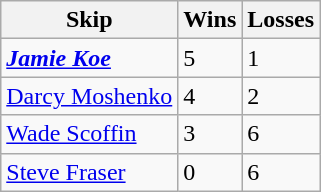<table class="wikitable">
<tr>
<th>Skip</th>
<th>Wins</th>
<th>Losses</th>
</tr>
<tr>
<td><strong><em><a href='#'>Jamie Koe</a></em></strong></td>
<td>5</td>
<td>1</td>
</tr>
<tr>
<td><a href='#'>Darcy Moshenko</a></td>
<td>4</td>
<td>2</td>
</tr>
<tr>
<td><a href='#'>Wade Scoffin</a></td>
<td>3</td>
<td>6</td>
</tr>
<tr>
<td><a href='#'>Steve Fraser</a></td>
<td>0</td>
<td>6</td>
</tr>
</table>
